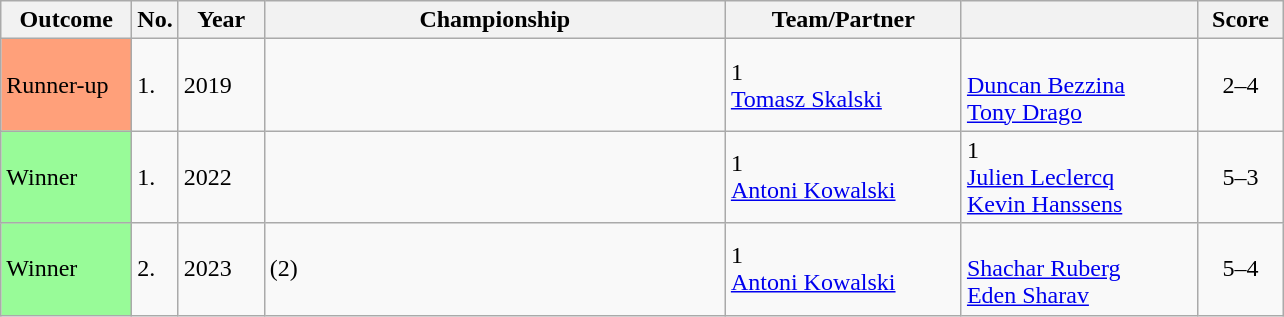<table class="sortable wikitable">
<tr>
<th width="80">Outcome</th>
<th width="20">No.</th>
<th width="50">Year</th>
<th width="300">Championship</th>
<th width="150">Team/Partner</th>
<th width="150"></th>
<th width="50">Score</th>
</tr>
<tr>
<td style="background:#ffa07a;">Runner-up</td>
<td>1.</td>
<td>2019</td>
<td></td>
<td> 1<br><a href='#'>Tomasz Skalski</a></td>
<td><br><a href='#'>Duncan Bezzina</a><br><a href='#'>Tony Drago</a></td>
<td align="center">2–4</td>
</tr>
<tr>
<td style="background:#98fb98;">Winner</td>
<td>1.</td>
<td>2022</td>
<td></td>
<td> 1<br><a href='#'>Antoni Kowalski</a></td>
<td> 1<br><a href='#'>Julien Leclercq</a><br><a href='#'>Kevin Hanssens</a></td>
<td align="center">5–3</td>
</tr>
<tr>
<td style="background:#98fb98;">Winner</td>
<td>2.</td>
<td>2023</td>
<td> (2)</td>
<td> 1<br><a href='#'>Antoni Kowalski</a></td>
<td><br><a href='#'>Shachar Ruberg</a><br><a href='#'>Eden Sharav</a></td>
<td align="center">5–4</td>
</tr>
</table>
